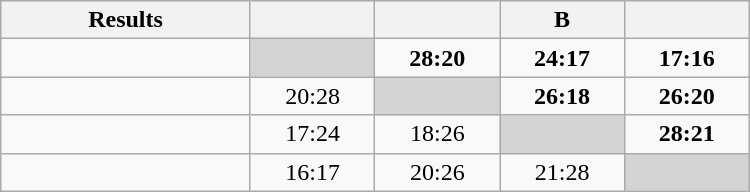<table class=wikitable style="text-align:center" width="500">
<tr>
<th width=33%>Results</th>
<th width=16.5%></th>
<th width=16.5%></th>
<th width=16.5%> B</th>
<th width=16.5%></th>
</tr>
<tr>
<td align="right"></td>
<td bgcolor=lightgrey></td>
<td><strong>28:20</strong></td>
<td><strong>24:17</strong></td>
<td><strong>17:16</strong></td>
</tr>
<tr>
<td align="right"></td>
<td>20:28</td>
<td bgcolor=lightgrey></td>
<td><strong>26:18</strong></td>
<td><strong>26:20</strong></td>
</tr>
<tr>
<td align="right"></td>
<td>17:24</td>
<td>18:26</td>
<td bgcolor=lightgrey></td>
<td><strong>28:21</strong></td>
</tr>
<tr>
<td align="right"></td>
<td>16:17</td>
<td>20:26</td>
<td>21:28</td>
<td bgcolor=lightgrey></td>
</tr>
</table>
